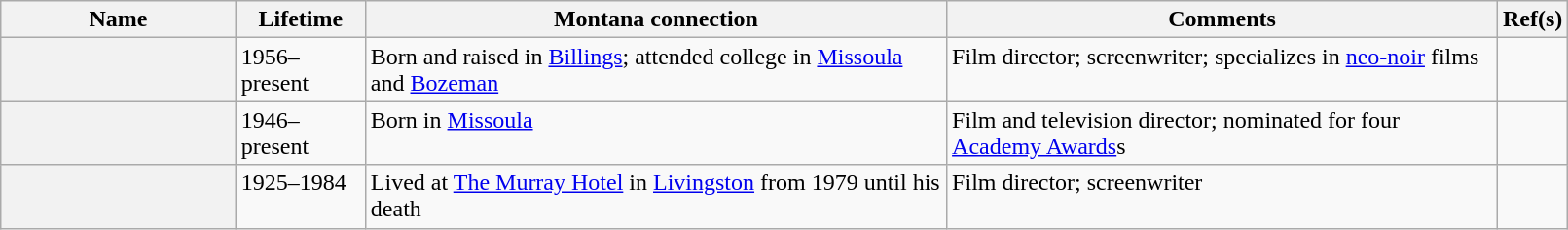<table class="sortable wikitable plainrowheaders" width="85%">
<tr>
<th width="15%" scope="col">Name</th>
<th scope="col">Lifetime</th>
<th class="unsortable" scope="col">Montana connection</th>
<th class="unsortable" scope="col">Comments</th>
<th class="unsortable" width="2%" scope="col">Ref(s)</th>
</tr>
<tr valign="top">
<th scope="row"></th>
<td>1956–present</td>
<td>Born and raised in <a href='#'>Billings</a>; attended college in <a href='#'>Missoula</a> and <a href='#'>Bozeman</a></td>
<td>Film director; screenwriter; specializes in <a href='#'>neo-noir</a> films</td>
<td align="center"></td>
</tr>
<tr valign="top">
<th scope="row"></th>
<td>1946–present</td>
<td>Born in <a href='#'>Missoula</a></td>
<td>Film and television director; nominated for four <a href='#'>Academy Awards</a>s</td>
<td align="center"></td>
</tr>
<tr valign="top">
<th scope="row"></th>
<td>1925–1984</td>
<td>Lived at <a href='#'>The Murray Hotel</a> in <a href='#'>Livingston</a> from 1979 until his death</td>
<td>Film director; screenwriter</td>
<td align="center"></td>
</tr>
</table>
